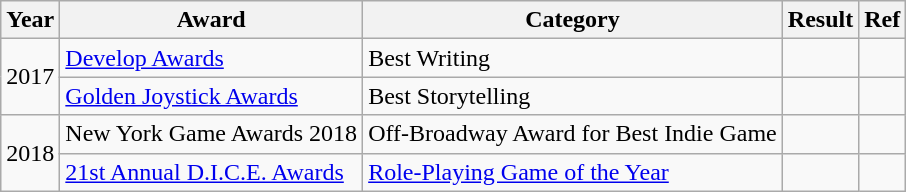<table class="wikitable sortable">
<tr>
<th>Year</th>
<th>Award</th>
<th>Category</th>
<th>Result</th>
<th>Ref</th>
</tr>
<tr>
<td style="text-align:center;" rowspan="2">2017</td>
<td rowspan="1"><a href='#'>Develop Awards</a></td>
<td>Best Writing</td>
<td></td>
<td rowspan="1" style="text-align:center;"></td>
</tr>
<tr>
<td rowspan="1"><a href='#'>Golden Joystick Awards</a></td>
<td>Best Storytelling</td>
<td></td>
<td rowspan="1" style="text-align:center;"></td>
</tr>
<tr>
<td style="text-align:center;" rowspan="2">2018</td>
<td rowspan="1">New York Game Awards 2018</td>
<td>Off-Broadway Award for Best Indie Game</td>
<td></td>
<td rowspan="1" style="text-align:center;"></td>
</tr>
<tr>
<td rowspan="1"><a href='#'>21st Annual D.I.C.E. Awards</a></td>
<td><a href='#'>Role-Playing Game of the Year</a></td>
<td></td>
<td rowspan="1" style="text-align:center;"></td>
</tr>
</table>
